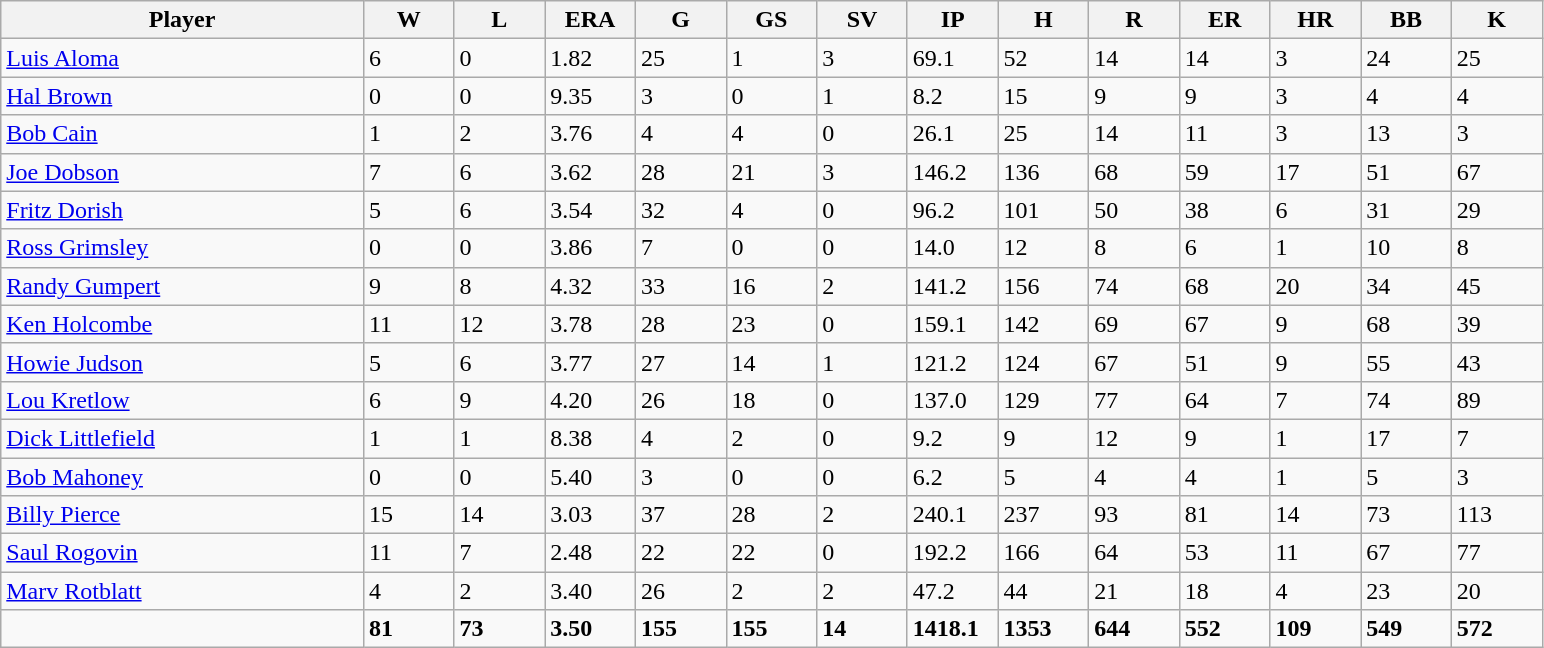<table class="wikitable sortable">
<tr>
<th width="20%">Player</th>
<th width="5%">W</th>
<th width="5%">L</th>
<th width="5%">ERA</th>
<th width="5%">G</th>
<th width="5%">GS</th>
<th width="5%">SV</th>
<th width="5%">IP</th>
<th width="5%">H</th>
<th width="5%">R</th>
<th width="5%">ER</th>
<th width="5%">HR</th>
<th width="5%">BB</th>
<th width="5%">K</th>
</tr>
<tr>
<td><a href='#'>Luis Aloma</a></td>
<td>6</td>
<td>0</td>
<td>1.82</td>
<td>25</td>
<td>1</td>
<td>3</td>
<td>69.1</td>
<td>52</td>
<td>14</td>
<td>14</td>
<td>3</td>
<td>24</td>
<td>25</td>
</tr>
<tr>
<td><a href='#'>Hal Brown</a></td>
<td>0</td>
<td>0</td>
<td>9.35</td>
<td>3</td>
<td>0</td>
<td>1</td>
<td>8.2</td>
<td>15</td>
<td>9</td>
<td>9</td>
<td>3</td>
<td>4</td>
<td>4</td>
</tr>
<tr>
<td><a href='#'>Bob Cain</a></td>
<td>1</td>
<td>2</td>
<td>3.76</td>
<td>4</td>
<td>4</td>
<td>0</td>
<td>26.1</td>
<td>25</td>
<td>14</td>
<td>11</td>
<td>3</td>
<td>13</td>
<td>3</td>
</tr>
<tr>
<td><a href='#'>Joe Dobson</a></td>
<td>7</td>
<td>6</td>
<td>3.62</td>
<td>28</td>
<td>21</td>
<td>3</td>
<td>146.2</td>
<td>136</td>
<td>68</td>
<td>59</td>
<td>17</td>
<td>51</td>
<td>67</td>
</tr>
<tr>
<td><a href='#'>Fritz Dorish</a></td>
<td>5</td>
<td>6</td>
<td>3.54</td>
<td>32</td>
<td>4</td>
<td>0</td>
<td>96.2</td>
<td>101</td>
<td>50</td>
<td>38</td>
<td>6</td>
<td>31</td>
<td>29</td>
</tr>
<tr>
<td><a href='#'>Ross Grimsley</a></td>
<td>0</td>
<td>0</td>
<td>3.86</td>
<td>7</td>
<td>0</td>
<td>0</td>
<td>14.0</td>
<td>12</td>
<td>8</td>
<td>6</td>
<td>1</td>
<td>10</td>
<td>8</td>
</tr>
<tr>
<td><a href='#'>Randy Gumpert</a></td>
<td>9</td>
<td>8</td>
<td>4.32</td>
<td>33</td>
<td>16</td>
<td>2</td>
<td>141.2</td>
<td>156</td>
<td>74</td>
<td>68</td>
<td>20</td>
<td>34</td>
<td>45</td>
</tr>
<tr>
<td><a href='#'>Ken Holcombe</a></td>
<td>11</td>
<td>12</td>
<td>3.78</td>
<td>28</td>
<td>23</td>
<td>0</td>
<td>159.1</td>
<td>142</td>
<td>69</td>
<td>67</td>
<td>9</td>
<td>68</td>
<td>39</td>
</tr>
<tr>
<td><a href='#'>Howie Judson</a></td>
<td>5</td>
<td>6</td>
<td>3.77</td>
<td>27</td>
<td>14</td>
<td>1</td>
<td>121.2</td>
<td>124</td>
<td>67</td>
<td>51</td>
<td>9</td>
<td>55</td>
<td>43</td>
</tr>
<tr>
<td><a href='#'>Lou Kretlow</a></td>
<td>6</td>
<td>9</td>
<td>4.20</td>
<td>26</td>
<td>18</td>
<td>0</td>
<td>137.0</td>
<td>129</td>
<td>77</td>
<td>64</td>
<td>7</td>
<td>74</td>
<td>89</td>
</tr>
<tr>
<td><a href='#'>Dick Littlefield</a></td>
<td>1</td>
<td>1</td>
<td>8.38</td>
<td>4</td>
<td>2</td>
<td>0</td>
<td>9.2</td>
<td>9</td>
<td>12</td>
<td>9</td>
<td>1</td>
<td>17</td>
<td>7</td>
</tr>
<tr>
<td><a href='#'>Bob Mahoney</a></td>
<td>0</td>
<td>0</td>
<td>5.40</td>
<td>3</td>
<td>0</td>
<td>0</td>
<td>6.2</td>
<td>5</td>
<td>4</td>
<td>4</td>
<td>1</td>
<td>5</td>
<td>3</td>
</tr>
<tr>
<td><a href='#'>Billy Pierce</a></td>
<td>15</td>
<td>14</td>
<td>3.03</td>
<td>37</td>
<td>28</td>
<td>2</td>
<td>240.1</td>
<td>237</td>
<td>93</td>
<td>81</td>
<td>14</td>
<td>73</td>
<td>113</td>
</tr>
<tr>
<td><a href='#'>Saul Rogovin</a></td>
<td>11</td>
<td>7</td>
<td>2.48</td>
<td>22</td>
<td>22</td>
<td>0</td>
<td>192.2</td>
<td>166</td>
<td>64</td>
<td>53</td>
<td>11</td>
<td>67</td>
<td>77</td>
</tr>
<tr>
<td><a href='#'>Marv Rotblatt</a></td>
<td>4</td>
<td>2</td>
<td>3.40</td>
<td>26</td>
<td>2</td>
<td>2</td>
<td>47.2</td>
<td>44</td>
<td>21</td>
<td>18</td>
<td>4</td>
<td>23</td>
<td>20</td>
</tr>
<tr class="sortbottom">
<td></td>
<td><strong>81</strong></td>
<td><strong>73</strong></td>
<td><strong>3.50</strong></td>
<td><strong>155</strong></td>
<td><strong>155</strong></td>
<td><strong>14</strong></td>
<td><strong>1418.1</strong></td>
<td><strong>1353</strong></td>
<td><strong>644</strong></td>
<td><strong>552</strong></td>
<td><strong>109</strong></td>
<td><strong>549</strong></td>
<td><strong>572</strong></td>
</tr>
</table>
